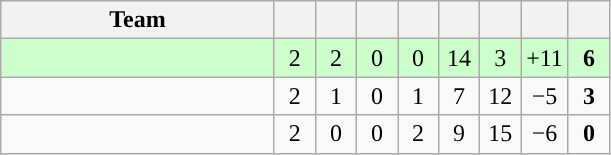<table class="wikitable" style="text-align: center;">
<tr>
<th width="175">Team</th>
<th width="20"></th>
<th width="20"></th>
<th width="20"></th>
<th width="20"></th>
<th width="20"></th>
<th width="20"></th>
<th width="20"></th>
<th width="20"></th>
</tr>
<tr align=center style="background:#ccffcc;">
<td style="text-align:left;"></td>
<td>2</td>
<td>2</td>
<td>0</td>
<td>0</td>
<td>14</td>
<td>3</td>
<td>+11</td>
<td><strong>6</strong></td>
</tr>
<tr align=center style="background:">
<td style="text-align:left;"></td>
<td>2</td>
<td>1</td>
<td>0</td>
<td>1</td>
<td>7</td>
<td>12</td>
<td>−5</td>
<td><strong>3</strong></td>
</tr>
<tr align=center style="background:">
<td style="text-align:left;"></td>
<td>2</td>
<td>0</td>
<td>0</td>
<td>2</td>
<td>9</td>
<td>15</td>
<td>−6</td>
<td><strong>0</strong></td>
</tr>
</table>
